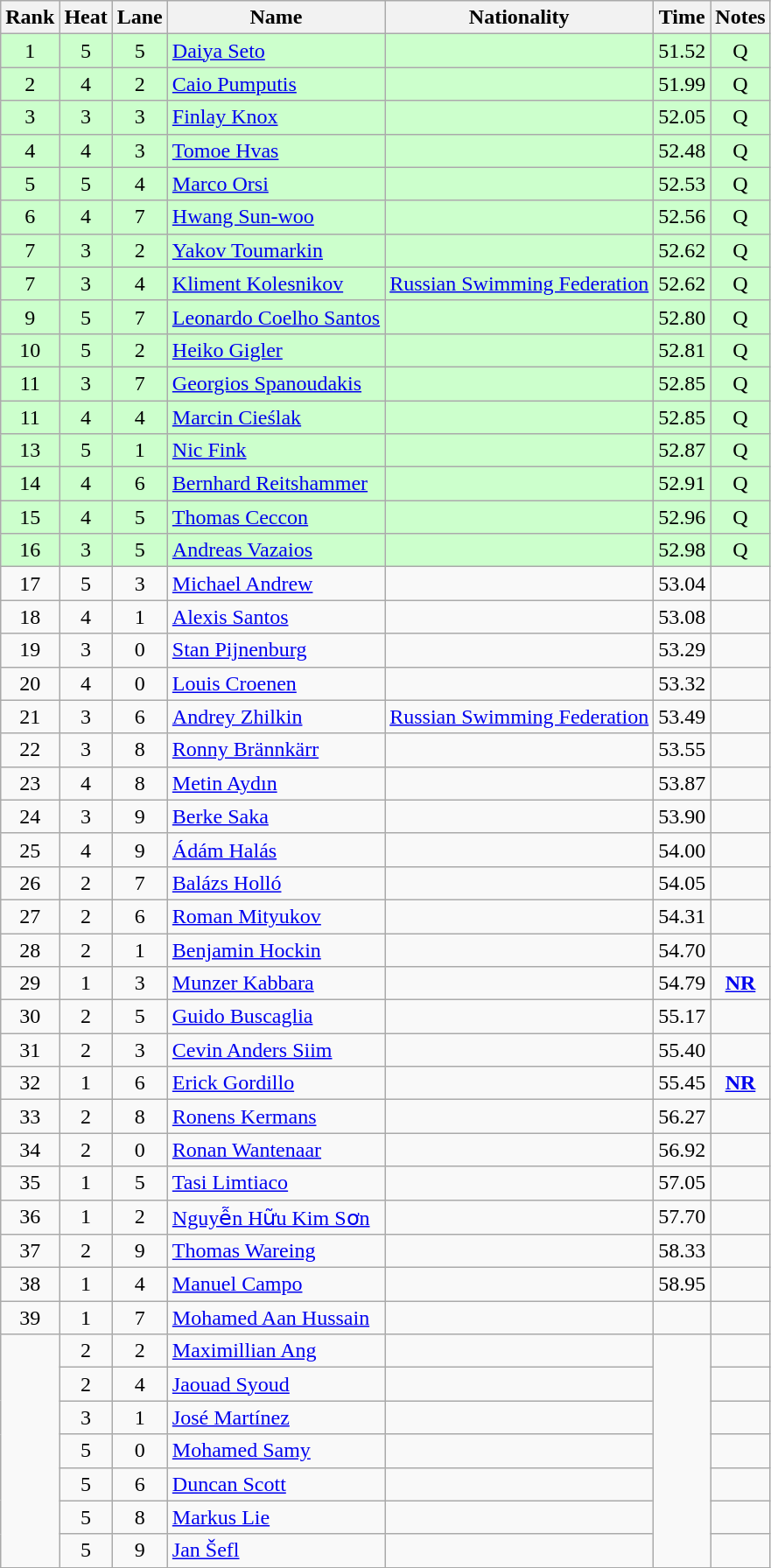<table class="wikitable sortable" style="text-align:center">
<tr>
<th>Rank</th>
<th>Heat</th>
<th>Lane</th>
<th>Name</th>
<th>Nationality</th>
<th>Time</th>
<th>Notes</th>
</tr>
<tr bgcolor=ccffcc>
<td>1</td>
<td>5</td>
<td>5</td>
<td align=left><a href='#'>Daiya Seto</a></td>
<td align=left></td>
<td>51.52</td>
<td>Q</td>
</tr>
<tr bgcolor=ccffcc>
<td>2</td>
<td>4</td>
<td>2</td>
<td align=left><a href='#'>Caio Pumputis</a></td>
<td align=left></td>
<td>51.99</td>
<td>Q</td>
</tr>
<tr bgcolor=ccffcc>
<td>3</td>
<td>3</td>
<td>3</td>
<td align=left><a href='#'>Finlay Knox</a></td>
<td align=left></td>
<td>52.05</td>
<td>Q</td>
</tr>
<tr bgcolor=ccffcc>
<td>4</td>
<td>4</td>
<td>3</td>
<td align=left><a href='#'>Tomoe Hvas</a></td>
<td align=left></td>
<td>52.48</td>
<td>Q</td>
</tr>
<tr bgcolor=ccffcc>
<td>5</td>
<td>5</td>
<td>4</td>
<td align=left><a href='#'>Marco Orsi</a></td>
<td align=left></td>
<td>52.53</td>
<td>Q</td>
</tr>
<tr bgcolor=ccffcc>
<td>6</td>
<td>4</td>
<td>7</td>
<td align=left><a href='#'>Hwang Sun-woo</a></td>
<td align=left></td>
<td>52.56</td>
<td>Q</td>
</tr>
<tr bgcolor=ccffcc>
<td>7</td>
<td>3</td>
<td>2</td>
<td align=left><a href='#'>Yakov Toumarkin</a></td>
<td align=left></td>
<td>52.62</td>
<td>Q</td>
</tr>
<tr bgcolor=ccffcc>
<td>7</td>
<td>3</td>
<td>4</td>
<td align=left><a href='#'>Kliment Kolesnikov</a></td>
<td align=left><a href='#'>Russian Swimming Federation</a></td>
<td>52.62</td>
<td>Q</td>
</tr>
<tr bgcolor=ccffcc>
<td>9</td>
<td>5</td>
<td>7</td>
<td align=left><a href='#'>Leonardo Coelho Santos</a></td>
<td align=left></td>
<td>52.80</td>
<td>Q</td>
</tr>
<tr bgcolor=ccffcc>
<td>10</td>
<td>5</td>
<td>2</td>
<td align=left><a href='#'>Heiko Gigler</a></td>
<td align=left></td>
<td>52.81</td>
<td>Q</td>
</tr>
<tr bgcolor=ccffcc>
<td>11</td>
<td>3</td>
<td>7</td>
<td align=left><a href='#'>Georgios Spanoudakis</a></td>
<td align=left></td>
<td>52.85</td>
<td>Q</td>
</tr>
<tr bgcolor=ccffcc>
<td>11</td>
<td>4</td>
<td>4</td>
<td align=left><a href='#'>Marcin Cieślak</a></td>
<td align=left></td>
<td>52.85</td>
<td>Q</td>
</tr>
<tr bgcolor=ccffcc>
<td>13</td>
<td>5</td>
<td>1</td>
<td align=left><a href='#'>Nic Fink</a></td>
<td align=left></td>
<td>52.87</td>
<td>Q</td>
</tr>
<tr bgcolor=ccffcc>
<td>14</td>
<td>4</td>
<td>6</td>
<td align=left><a href='#'>Bernhard Reitshammer</a></td>
<td align=left></td>
<td>52.91</td>
<td>Q</td>
</tr>
<tr bgcolor=ccffcc>
<td>15</td>
<td>4</td>
<td>5</td>
<td align=left><a href='#'>Thomas Ceccon</a></td>
<td align=left></td>
<td>52.96</td>
<td>Q</td>
</tr>
<tr bgcolor=ccffcc>
<td>16</td>
<td>3</td>
<td>5</td>
<td align=left><a href='#'>Andreas Vazaios</a></td>
<td align=left></td>
<td>52.98</td>
<td>Q</td>
</tr>
<tr>
<td>17</td>
<td>5</td>
<td>3</td>
<td align=left><a href='#'>Michael Andrew</a></td>
<td align=left></td>
<td>53.04</td>
<td></td>
</tr>
<tr>
<td>18</td>
<td>4</td>
<td>1</td>
<td align=left><a href='#'>Alexis Santos</a></td>
<td align=left></td>
<td>53.08</td>
<td></td>
</tr>
<tr>
<td>19</td>
<td>3</td>
<td>0</td>
<td align=left><a href='#'>Stan Pijnenburg</a></td>
<td align=left></td>
<td>53.29</td>
<td></td>
</tr>
<tr>
<td>20</td>
<td>4</td>
<td>0</td>
<td align=left><a href='#'>Louis Croenen</a></td>
<td align=left></td>
<td>53.32</td>
<td></td>
</tr>
<tr>
<td>21</td>
<td>3</td>
<td>6</td>
<td align=left><a href='#'>Andrey Zhilkin</a></td>
<td align=left><a href='#'>Russian Swimming Federation</a></td>
<td>53.49</td>
<td></td>
</tr>
<tr>
<td>22</td>
<td>3</td>
<td>8</td>
<td align=left><a href='#'>Ronny Brännkärr</a></td>
<td align=left></td>
<td>53.55</td>
<td></td>
</tr>
<tr>
<td>23</td>
<td>4</td>
<td>8</td>
<td align=left><a href='#'>Metin Aydın</a></td>
<td align=left></td>
<td>53.87</td>
<td></td>
</tr>
<tr>
<td>24</td>
<td>3</td>
<td>9</td>
<td align=left><a href='#'>Berke Saka</a></td>
<td align=left></td>
<td>53.90</td>
<td></td>
</tr>
<tr>
<td>25</td>
<td>4</td>
<td>9</td>
<td align=left><a href='#'>Ádám Halás</a></td>
<td align=left></td>
<td>54.00</td>
<td></td>
</tr>
<tr>
<td>26</td>
<td>2</td>
<td>7</td>
<td align=left><a href='#'>Balázs Holló</a></td>
<td align=left></td>
<td>54.05</td>
<td></td>
</tr>
<tr>
<td>27</td>
<td>2</td>
<td>6</td>
<td align=left><a href='#'>Roman Mityukov</a></td>
<td align=left></td>
<td>54.31</td>
<td></td>
</tr>
<tr>
<td>28</td>
<td>2</td>
<td>1</td>
<td align=left><a href='#'>Benjamin Hockin</a></td>
<td align=left></td>
<td>54.70</td>
<td></td>
</tr>
<tr>
<td>29</td>
<td>1</td>
<td>3</td>
<td align=left><a href='#'>Munzer Kabbara</a></td>
<td align=left></td>
<td>54.79</td>
<td><strong><a href='#'>NR</a></strong></td>
</tr>
<tr>
<td>30</td>
<td>2</td>
<td>5</td>
<td align=left><a href='#'>Guido Buscaglia</a></td>
<td align=left></td>
<td>55.17</td>
<td></td>
</tr>
<tr>
<td>31</td>
<td>2</td>
<td>3</td>
<td align=left><a href='#'>Cevin Anders Siim</a></td>
<td align=left></td>
<td>55.40</td>
<td></td>
</tr>
<tr>
<td>32</td>
<td>1</td>
<td>6</td>
<td align=left><a href='#'>Erick Gordillo</a></td>
<td align=left></td>
<td>55.45</td>
<td><strong><a href='#'>NR</a></strong></td>
</tr>
<tr>
<td>33</td>
<td>2</td>
<td>8</td>
<td align=left><a href='#'>Ronens Kermans</a></td>
<td align=left></td>
<td>56.27</td>
<td></td>
</tr>
<tr>
<td>34</td>
<td>2</td>
<td>0</td>
<td align=left><a href='#'>Ronan Wantenaar</a></td>
<td align=left></td>
<td>56.92</td>
<td></td>
</tr>
<tr>
<td>35</td>
<td>1</td>
<td>5</td>
<td align=left><a href='#'>Tasi Limtiaco</a></td>
<td align=left></td>
<td>57.05</td>
<td></td>
</tr>
<tr>
<td>36</td>
<td>1</td>
<td>2</td>
<td align=left><a href='#'>Nguyễn Hữu Kim Sơn</a></td>
<td align=left></td>
<td>57.70</td>
<td></td>
</tr>
<tr>
<td>37</td>
<td>2</td>
<td>9</td>
<td align=left><a href='#'>Thomas Wareing</a></td>
<td align=left></td>
<td>58.33</td>
<td></td>
</tr>
<tr>
<td>38</td>
<td>1</td>
<td>4</td>
<td align=left><a href='#'>Manuel Campo</a></td>
<td align=left></td>
<td>58.95</td>
<td></td>
</tr>
<tr>
<td>39</td>
<td>1</td>
<td>7</td>
<td align=left><a href='#'>Mohamed Aan Hussain</a></td>
<td align=left></td>
<td></td>
<td></td>
</tr>
<tr>
<td rowspan=7></td>
<td>2</td>
<td>2</td>
<td align=left><a href='#'>Maximillian Ang</a></td>
<td align=left></td>
<td rowspan=7></td>
<td></td>
</tr>
<tr>
<td>2</td>
<td>4</td>
<td align=left><a href='#'>Jaouad Syoud</a></td>
<td align=left></td>
<td></td>
</tr>
<tr>
<td>3</td>
<td>1</td>
<td align=left><a href='#'>José Martínez</a></td>
<td align=left></td>
<td></td>
</tr>
<tr>
<td>5</td>
<td>0</td>
<td align=left><a href='#'>Mohamed Samy</a></td>
<td align=left></td>
<td></td>
</tr>
<tr>
<td>5</td>
<td>6</td>
<td align=left><a href='#'>Duncan Scott</a></td>
<td align=left></td>
<td></td>
</tr>
<tr>
<td>5</td>
<td>8</td>
<td align=left><a href='#'>Markus Lie</a></td>
<td align=left></td>
<td></td>
</tr>
<tr>
<td>5</td>
<td>9</td>
<td align=left><a href='#'>Jan Šefl</a></td>
<td align=left></td>
<td></td>
</tr>
</table>
